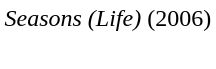<table class="collapsible collapsed" style="text-align:left; background-color:white;">
<tr>
<td><em>Seasons (Life)</em> (2006)</td>
</tr>
<tr>
<td><br></td>
</tr>
</table>
